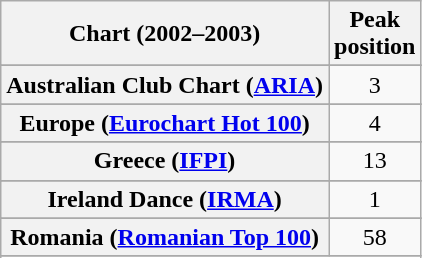<table class="wikitable sortable plainrowheaders" style="text-align:center">
<tr>
<th>Chart (2002–2003)</th>
<th>Peak<br>position</th>
</tr>
<tr>
</tr>
<tr>
<th scope="row">Australian Club Chart (<a href='#'>ARIA</a>)</th>
<td>3</td>
</tr>
<tr>
</tr>
<tr>
</tr>
<tr>
</tr>
<tr>
</tr>
<tr>
<th scope="row">Europe (<a href='#'>Eurochart Hot 100</a>)</th>
<td>4</td>
</tr>
<tr>
</tr>
<tr>
</tr>
<tr>
</tr>
<tr>
<th scope="row">Greece (<a href='#'>IFPI</a>)</th>
<td>13</td>
</tr>
<tr>
</tr>
<tr>
</tr>
<tr>
<th scope="row">Ireland Dance (<a href='#'>IRMA</a>)</th>
<td>1</td>
</tr>
<tr>
</tr>
<tr>
</tr>
<tr>
<th scope="row">Romania (<a href='#'>Romanian Top 100</a>)</th>
<td>58</td>
</tr>
<tr>
</tr>
<tr>
</tr>
<tr>
</tr>
</table>
